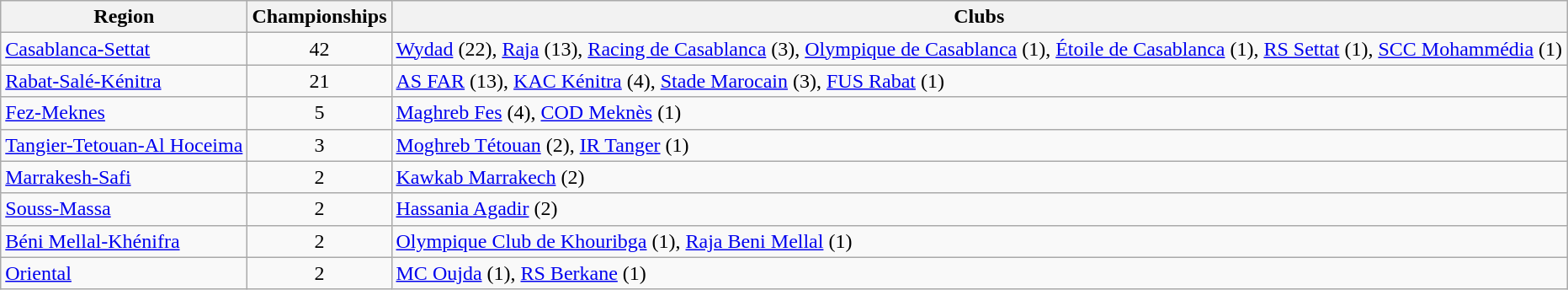<table class="wikitable">
<tr>
<th>Region</th>
<th>Championships</th>
<th>Clubs</th>
</tr>
<tr>
<td><a href='#'>Casablanca-Settat</a></td>
<td style="text-align: center;">42</td>
<td><a href='#'>Wydad</a> (22), <a href='#'>Raja</a> (13), <a href='#'>Racing de Casablanca</a> (3), <a href='#'>Olympique de Casablanca</a> (1), <a href='#'>Étoile de Casablanca</a> (1), <a href='#'>RS Settat</a> (1), <a href='#'>SCC Mohammédia</a> (1)</td>
</tr>
<tr>
<td> <a href='#'>Rabat-Salé-Kénitra</a></td>
<td style="text-align: center;">21</td>
<td><a href='#'>AS FAR</a> (13), <a href='#'>KAC Kénitra</a> (4), <a href='#'>Stade Marocain</a> (3), <a href='#'>FUS Rabat</a> (1)</td>
</tr>
<tr>
<td><a href='#'>Fez-Meknes</a></td>
<td style="text-align: center;">5</td>
<td><a href='#'>Maghreb Fes</a> (4), <a href='#'>COD Meknès</a> (1)</td>
</tr>
<tr>
<td><a href='#'>Tangier-Tetouan-Al Hoceima</a></td>
<td style="text-align: center;">3</td>
<td><a href='#'>Moghreb Tétouan</a> (2), <a href='#'>IR Tanger</a> (1)</td>
</tr>
<tr>
<td> <a href='#'>Marrakesh-Safi</a></td>
<td style="text-align: center;">2</td>
<td><a href='#'>Kawkab Marrakech</a> (2)</td>
</tr>
<tr>
<td><a href='#'>Souss-Massa</a></td>
<td style="text-align: center;">2</td>
<td><a href='#'>Hassania Agadir</a> (2)</td>
</tr>
<tr>
<td> <a href='#'>Béni Mellal-Khénifra</a></td>
<td style="text-align: center;">2</td>
<td><a href='#'>Olympique Club de Khouribga</a> (1), <a href='#'>Raja Beni Mellal</a> (1)</td>
</tr>
<tr>
<td><a href='#'>Oriental</a></td>
<td style="text-align: center;">2</td>
<td><a href='#'>MC Oujda</a> (1), <a href='#'>RS Berkane</a> (1)</td>
</tr>
</table>
